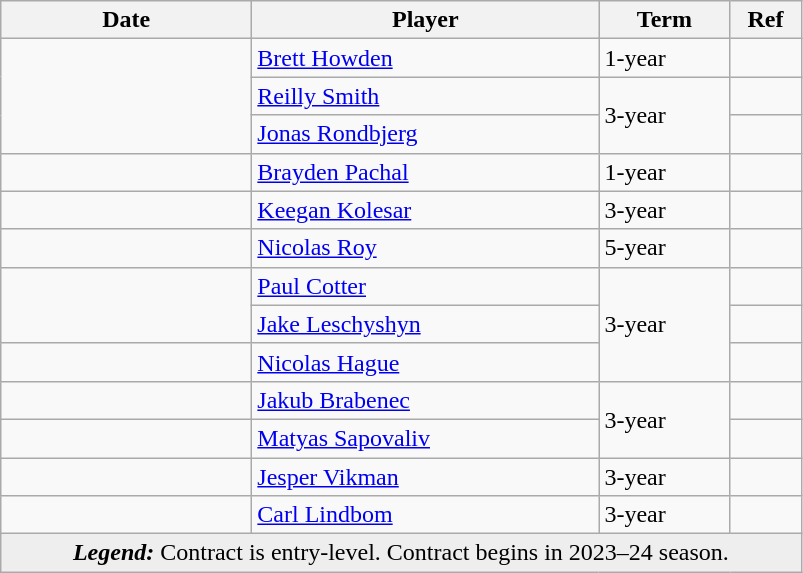<table class="wikitable">
<tr>
<th style="width: 10em;">Date</th>
<th style="width: 14em;">Player</th>
<th style="width: 5em;">Term</th>
<th style="width: 2.5em;">Ref</th>
</tr>
<tr>
<td rowspan=3></td>
<td><a href='#'>Brett Howden</a></td>
<td>1-year</td>
<td></td>
</tr>
<tr>
<td><a href='#'>Reilly Smith</a></td>
<td rowspan=2>3-year</td>
<td></td>
</tr>
<tr>
<td><a href='#'>Jonas Rondbjerg</a></td>
<td></td>
</tr>
<tr>
<td></td>
<td><a href='#'>Brayden Pachal</a></td>
<td>1-year</td>
<td></td>
</tr>
<tr>
<td></td>
<td><a href='#'>Keegan Kolesar</a></td>
<td>3-year</td>
<td></td>
</tr>
<tr>
<td></td>
<td><a href='#'>Nicolas Roy</a></td>
<td>5-year</td>
<td></td>
</tr>
<tr>
<td rowspan=2></td>
<td><a href='#'>Paul Cotter</a></td>
<td rowspan=3>3-year</td>
<td></td>
</tr>
<tr>
<td><a href='#'>Jake Leschyshyn</a></td>
<td></td>
</tr>
<tr>
<td></td>
<td><a href='#'>Nicolas Hague</a></td>
<td></td>
</tr>
<tr>
<td></td>
<td><a href='#'>Jakub Brabenec</a></td>
<td rowspan=2>3-year</td>
<td></td>
</tr>
<tr>
<td></td>
<td><a href='#'>Matyas Sapovaliv</a></td>
<td></td>
</tr>
<tr>
<td></td>
<td><a href='#'>Jesper Vikman</a></td>
<td>3-year</td>
<td></td>
</tr>
<tr>
<td></td>
<td><a href='#'>Carl Lindbom</a></td>
<td>3-year</td>
<td></td>
</tr>
<tr>
<td colspan="6" style="text-align:center" bgcolor="eeeeee"><strong><em>Legend:</em></strong>  Contract is entry-level.  Contract begins in 2023–24 season.</td>
</tr>
</table>
